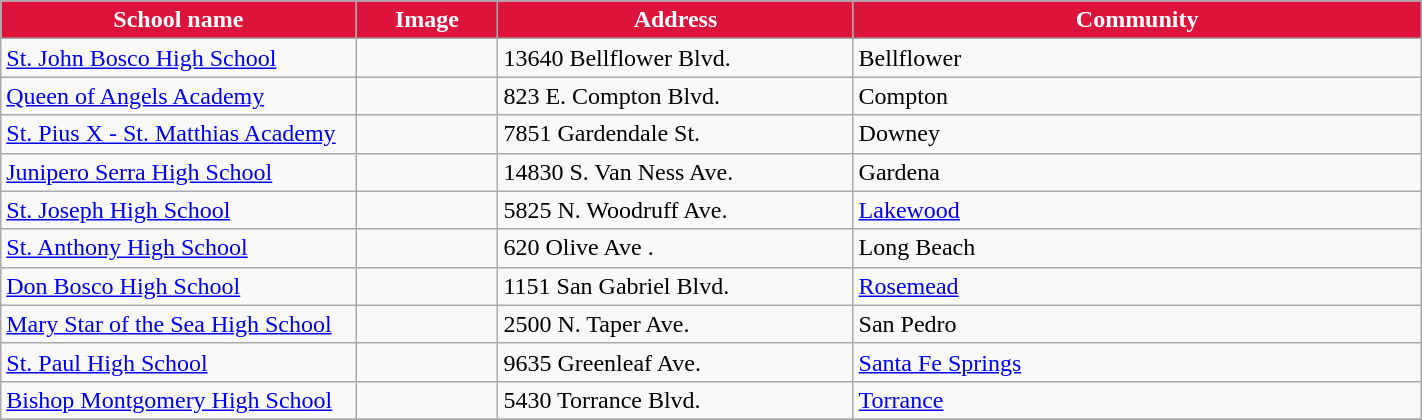<table class="wikitable sortable" style="width:75%">
<tr>
<th style="background:crimson; color:white;" width="25%"><strong>School name</strong></th>
<th style="background:crimson; color:white;" width="10%"><strong>Image</strong></th>
<th style="background:crimson; color:white;" width="25%"><strong>Address</strong></th>
<th style="background:crimson; color:white;" width="15"><strong>Community</strong></th>
</tr>
<tr>
<td><a href='#'>St. John Bosco High School</a></td>
<td></td>
<td>13640 Bellflower Blvd. <small></small></td>
<td>Bellflower</td>
</tr>
<tr>
<td><a href='#'>Queen of Angels Academy</a></td>
<td></td>
<td>823 E. Compton Blvd. <small></small></td>
<td>Compton</td>
</tr>
<tr>
<td><a href='#'>St. Pius X - St. Matthias Academy</a></td>
<td></td>
<td>7851 Gardendale St. <small></small></td>
<td>Downey</td>
</tr>
<tr>
<td><a href='#'>Junipero Serra High School</a></td>
<td></td>
<td>14830 S. Van Ness Ave. <small></small></td>
<td>Gardena</td>
</tr>
<tr>
<td><a href='#'>St. Joseph High School</a></td>
<td></td>
<td>5825 N. Woodruff Ave. <small></small></td>
<td><a href='#'>Lakewood</a></td>
</tr>
<tr>
<td><a href='#'>St. Anthony High School</a></td>
<td></td>
<td>620 Olive Ave .<small></small></td>
<td>Long Beach</td>
</tr>
<tr>
<td><a href='#'>Don Bosco High School</a></td>
<td></td>
<td>1151 San Gabriel Blvd. <small></small></td>
<td><a href='#'>Rosemead</a></td>
</tr>
<tr>
<td><a href='#'>Mary Star of the Sea High School</a></td>
<td></td>
<td>2500 N. Taper Ave.</td>
<td>San Pedro</td>
</tr>
<tr>
<td><a href='#'>St. Paul High School</a></td>
<td></td>
<td>9635 Greenleaf Ave. <small></small></td>
<td><a href='#'>Santa Fe Springs</a></td>
</tr>
<tr>
<td><a href='#'>Bishop Montgomery High School</a></td>
<td></td>
<td>5430 Torrance Blvd. <small></small></td>
<td><a href='#'>Torrance</a></td>
</tr>
<tr ->
</tr>
</table>
